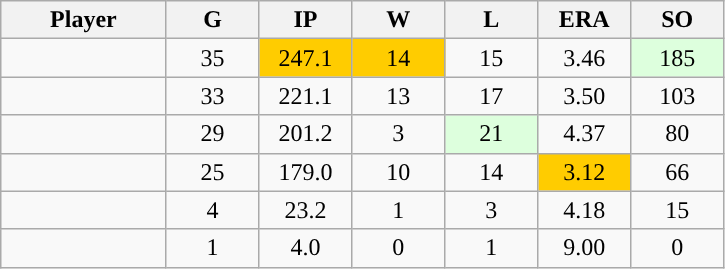<table class="wikitable sortable">
<tr>
<th bgcolor="#DDDDFF" width="16%">Player</th>
<th bgcolor="#DDDDFF" width="9%">G</th>
<th bgcolor="#DDDDFF" width="9%">IP</th>
<th bgcolor="#DDDDFF" width="9%">W</th>
<th bgcolor="#DDDDFF" width="9%">L</th>
<th bgcolor="#DDDDFF" width="9%">ERA</th>
<th bgcolor="#DDDDFF" width="9%">SO</th>
</tr>
<tr align="center">
<td></td>
<td>35</td>
<td style="background:#fc0;">247.1</td>
<td style="background:#fc0;">14</td>
<td>15</td>
<td>3.46</td>
<td style="background:#DDFFDD;">185</td>
</tr>
<tr align="center">
<td></td>
<td>33</td>
<td>221.1</td>
<td>13</td>
<td>17</td>
<td>3.50</td>
<td>103</td>
</tr>
<tr align="center">
<td></td>
<td>29</td>
<td>201.2</td>
<td>3</td>
<td style="background:#DDFFDD;">21</td>
<td>4.37</td>
<td>80</td>
</tr>
<tr align="center">
<td></td>
<td>25</td>
<td>179.0</td>
<td>10</td>
<td>14</td>
<td style="background:#fc0;">3.12</td>
<td>66</td>
</tr>
<tr align="center">
<td></td>
<td>4</td>
<td>23.2</td>
<td>1</td>
<td>3</td>
<td>4.18</td>
<td>15</td>
</tr>
<tr align="center">
<td></td>
<td>1</td>
<td>4.0</td>
<td>0</td>
<td>1</td>
<td>9.00</td>
<td>0</td>
</tr>
</table>
